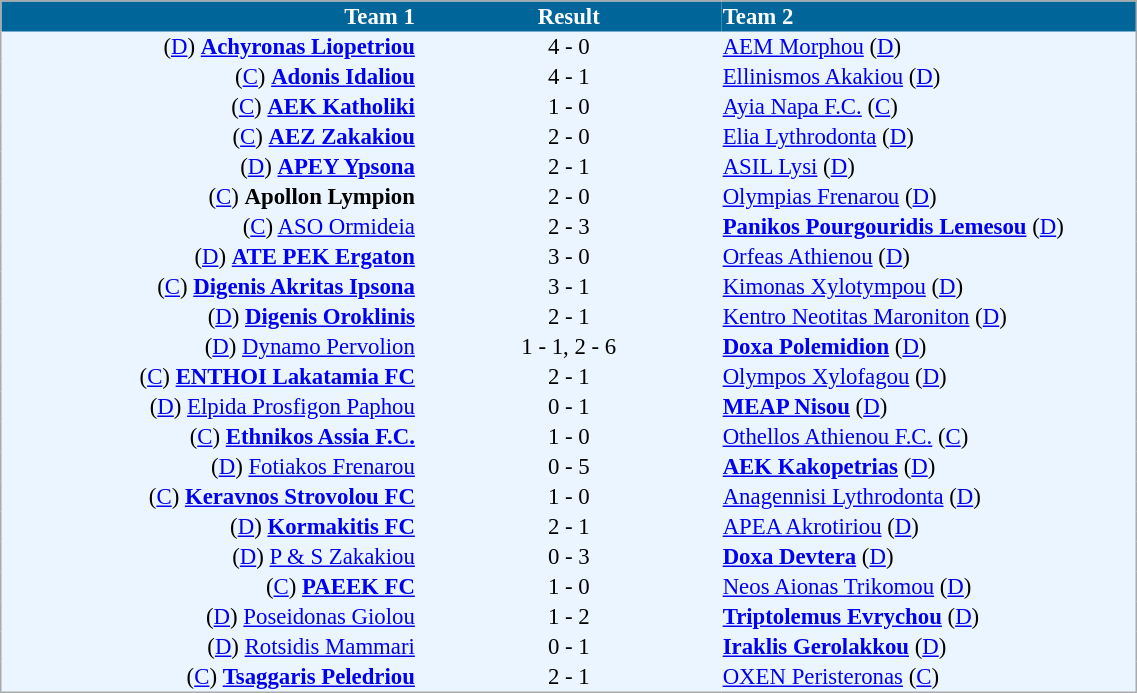<table cellspacing="0" style="background: #EBF5FF; border: 1px #aaa solid; border-collapse: collapse; font-size: 95%;" width=60%>
<tr bgcolor=#006699 style="color:white;">
<th width=30% align="right">Team 1</th>
<th width=22% align="center">Result</th>
<th width=30% align="left">Team 2</th>
</tr>
<tr>
<td align=right>(<a href='#'>D</a>) <strong><a href='#'>Achyronas Liopetriou</a></strong></td>
<td align=center>4 - 0</td>
<td align=left><a href='#'>AEM Morphou</a> (<a href='#'>D</a>)</td>
</tr>
<tr>
<td align=right>(<a href='#'>C</a>) <strong><a href='#'>Adonis Idaliou</a></strong></td>
<td align=center>4 - 1</td>
<td align=left><a href='#'>Ellinismos Akakiou</a> (<a href='#'>D</a>)</td>
</tr>
<tr>
<td align=right>(<a href='#'>C</a>) <strong><a href='#'>AEK Katholiki</a></strong></td>
<td align=center>1 - 0</td>
<td align=left><a href='#'>Ayia Napa F.C.</a> (<a href='#'>C</a>)</td>
</tr>
<tr>
<td align=right>(<a href='#'>C</a>) <strong><a href='#'>AEZ Zakakiou</a></strong></td>
<td align=center>2 - 0</td>
<td align=left><a href='#'>Elia Lythrodonta</a> (<a href='#'>D</a>)</td>
</tr>
<tr>
<td align=right>(<a href='#'>D</a>) <strong><a href='#'>APEY Ypsona</a></strong></td>
<td align=center>2 - 1</td>
<td align=left><a href='#'>ASIL Lysi</a> (<a href='#'>D</a>)</td>
</tr>
<tr>
<td align=right>(<a href='#'>C</a>) <strong>Apollon Lympion</strong></td>
<td align=center>2 - 0</td>
<td align=left><a href='#'>Olympias Frenarou</a> (<a href='#'>D</a>)</td>
</tr>
<tr>
<td align=right>(<a href='#'>C</a>) <a href='#'>ASO Ormideia</a></td>
<td align=center>2 - 3</td>
<td align=left><strong><a href='#'>Panikos Pourgouridis Lemesou</a></strong> (<a href='#'>D</a>)</td>
</tr>
<tr>
<td align=right>(<a href='#'>D</a>) <strong><a href='#'>ATE PEK Ergaton</a></strong></td>
<td align=center>3 - 0</td>
<td align=left><a href='#'>Orfeas Athienou</a> (<a href='#'>D</a>)</td>
</tr>
<tr>
<td align=right>(<a href='#'>C</a>) <strong><a href='#'>Digenis Akritas Ipsona</a></strong></td>
<td align=center>3 - 1</td>
<td align=left><a href='#'>Kimonas Xylotympou</a> (<a href='#'>D</a>)</td>
</tr>
<tr>
<td align=right>(<a href='#'>D</a>) <strong><a href='#'>Digenis Oroklinis</a></strong></td>
<td align=center>2 - 1</td>
<td align=left><a href='#'>Kentro Neotitas Maroniton</a> (<a href='#'>D</a>)</td>
</tr>
<tr>
<td align=right>(<a href='#'>D</a>) <a href='#'>Dynamo Pervolion</a></td>
<td align=center>1 - 1, 2 - 6</td>
<td align=left><strong><a href='#'>Doxa Polemidion</a></strong> (<a href='#'>D</a>)</td>
</tr>
<tr>
<td align=right>(<a href='#'>C</a>) <strong><a href='#'>ENTHOI Lakatamia FC</a></strong></td>
<td align=center>2 - 1</td>
<td align=left><a href='#'>Olympos Xylofagou</a> (<a href='#'>D</a>)</td>
</tr>
<tr>
<td align=right>(<a href='#'>D</a>) <a href='#'>Elpida Prosfigon Paphou</a></td>
<td align=center>0 - 1</td>
<td align=left><strong><a href='#'>MEAP Nisou</a></strong> (<a href='#'>D</a>)</td>
</tr>
<tr>
<td align=right>(<a href='#'>C</a>) <strong><a href='#'>Ethnikos Assia F.C.</a></strong></td>
<td align=center>1 - 0</td>
<td align=left><a href='#'>Othellos Athienou F.C.</a> (<a href='#'>C</a>)</td>
</tr>
<tr>
<td align=right>(<a href='#'>D</a>) <a href='#'>Fotiakos Frenarou</a></td>
<td align=center>0 - 5</td>
<td align=left><strong><a href='#'>AEK Kakopetrias</a></strong> (<a href='#'>D</a>)</td>
</tr>
<tr>
<td align=right>(<a href='#'>C</a>) <strong><a href='#'>Keravnos Strovolou FC</a></strong></td>
<td align=center>1 - 0</td>
<td align=left><a href='#'>Anagennisi Lythrodonta</a> (<a href='#'>D</a>)</td>
</tr>
<tr>
<td align=right>(<a href='#'>D</a>) <strong><a href='#'>Kormakitis FC</a></strong></td>
<td align=center>2 - 1</td>
<td align=left><a href='#'>APEA Akrotiriou</a> (<a href='#'>D</a>)</td>
</tr>
<tr>
<td align=right>(<a href='#'>D</a>) <a href='#'>P & S Zakakiou</a></td>
<td align=center>0 - 3</td>
<td align=left><strong><a href='#'>Doxa Devtera</a></strong> (<a href='#'>D</a>)</td>
</tr>
<tr>
<td align=right>(<a href='#'>C</a>) <strong><a href='#'>PAEEK FC</a></strong></td>
<td align=center>1 - 0</td>
<td align=left><a href='#'>Neos Aionas Trikomou</a> (<a href='#'>D</a>)</td>
</tr>
<tr>
<td align=right>(<a href='#'>D</a>) <a href='#'>Poseidonas Giolou</a></td>
<td align=center>1 - 2</td>
<td align=left><strong><a href='#'>Triptolemus Evrychou</a></strong> (<a href='#'>D</a>)</td>
</tr>
<tr>
<td align=right>(<a href='#'>D</a>) <a href='#'>Rotsidis Mammari</a></td>
<td align=center>0 - 1</td>
<td align=left><strong><a href='#'>Iraklis Gerolakkou</a></strong> (<a href='#'>D</a>)</td>
</tr>
<tr>
<td align=right>(<a href='#'>C</a>) <strong><a href='#'>Tsaggaris Peledriou</a></strong></td>
<td align=center>2 - 1</td>
<td align=left><a href='#'>OXEN Peristeronas</a> (<a href='#'>C</a>)</td>
</tr>
<tr>
</tr>
</table>
